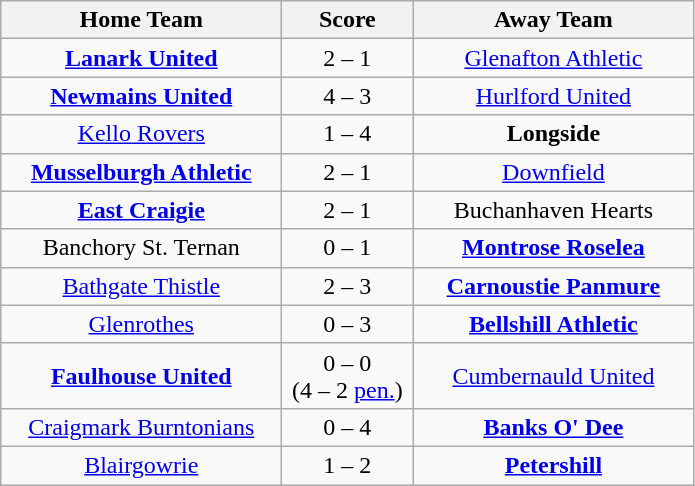<table class="wikitable" style="text-align: center">
<tr>
<th width=180>Home Team</th>
<th width=80>Score</th>
<th width=180>Away Team</th>
</tr>
<tr>
<td><strong><a href='#'>Lanark United</a></strong></td>
<td>2 – 1</td>
<td><a href='#'>Glenafton Athletic</a></td>
</tr>
<tr>
<td><strong><a href='#'>Newmains United</a></strong></td>
<td>4 – 3</td>
<td><a href='#'>Hurlford United</a></td>
</tr>
<tr>
<td><a href='#'>Kello Rovers</a></td>
<td>1 – 4</td>
<td><strong>Longside</strong></td>
</tr>
<tr>
<td><strong><a href='#'>Musselburgh Athletic</a></strong></td>
<td>2 – 1</td>
<td><a href='#'>Downfield</a></td>
</tr>
<tr>
<td><strong><a href='#'>East Craigie</a></strong></td>
<td>2 – 1</td>
<td>Buchanhaven Hearts</td>
</tr>
<tr>
<td>Banchory St. Ternan</td>
<td>0 – 1</td>
<td><strong><a href='#'>Montrose Roselea</a></strong></td>
</tr>
<tr>
<td><a href='#'>Bathgate Thistle</a></td>
<td>2 – 3</td>
<td><strong><a href='#'>Carnoustie Panmure</a></strong></td>
</tr>
<tr>
<td><a href='#'>Glenrothes</a></td>
<td>0 – 3</td>
<td><strong><a href='#'>Bellshill Athletic</a></strong></td>
</tr>
<tr>
<td><strong><a href='#'>Faulhouse United</a></strong></td>
<td>0 – 0<br> (4 – 2 <a href='#'>pen.</a>)</td>
<td><a href='#'>Cumbernauld United</a></td>
</tr>
<tr>
<td><a href='#'>Craigmark Burntonians</a></td>
<td>0 – 4</td>
<td><strong><a href='#'>Banks O' Dee</a></strong></td>
</tr>
<tr>
<td><a href='#'>Blairgowrie</a></td>
<td>1 – 2</td>
<td><strong><a href='#'>Petershill</a></strong></td>
</tr>
</table>
